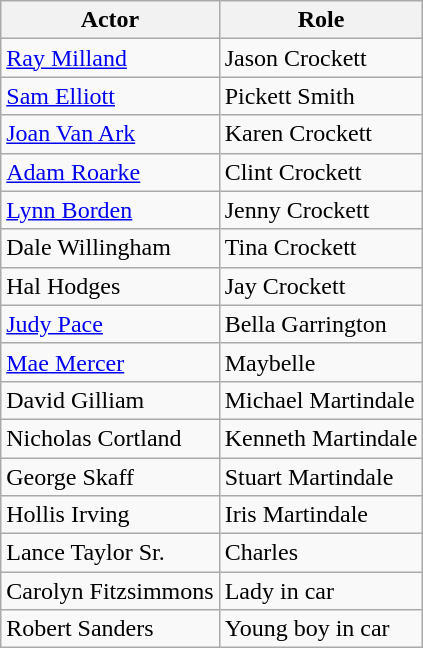<table class="wikitable">
<tr>
<th>Actor</th>
<th>Role</th>
</tr>
<tr>
<td><a href='#'>Ray Milland</a></td>
<td>Jason Crockett</td>
</tr>
<tr>
<td><a href='#'>Sam Elliott</a></td>
<td>Pickett Smith</td>
</tr>
<tr>
<td><a href='#'>Joan Van Ark</a></td>
<td>Karen Crockett</td>
</tr>
<tr>
<td><a href='#'>Adam Roarke</a></td>
<td>Clint Crockett</td>
</tr>
<tr>
<td><a href='#'>Lynn Borden</a></td>
<td>Jenny Crockett</td>
</tr>
<tr>
<td>Dale Willingham</td>
<td>Tina Crockett</td>
</tr>
<tr>
<td>Hal Hodges</td>
<td>Jay Crockett</td>
</tr>
<tr>
<td><a href='#'>Judy Pace</a></td>
<td>Bella Garrington</td>
</tr>
<tr>
<td><a href='#'>Mae Mercer</a></td>
<td>Maybelle</td>
</tr>
<tr>
<td>David Gilliam</td>
<td>Michael Martindale</td>
</tr>
<tr>
<td>Nicholas Cortland</td>
<td>Kenneth Martindale</td>
</tr>
<tr>
<td>George Skaff</td>
<td>Stuart Martindale</td>
</tr>
<tr>
<td>Hollis Irving</td>
<td>Iris Martindale</td>
</tr>
<tr>
<td>Lance Taylor Sr.</td>
<td>Charles</td>
</tr>
<tr>
<td>Carolyn Fitzsimmons</td>
<td>Lady in car</td>
</tr>
<tr>
<td>Robert Sanders</td>
<td>Young boy in car</td>
</tr>
</table>
